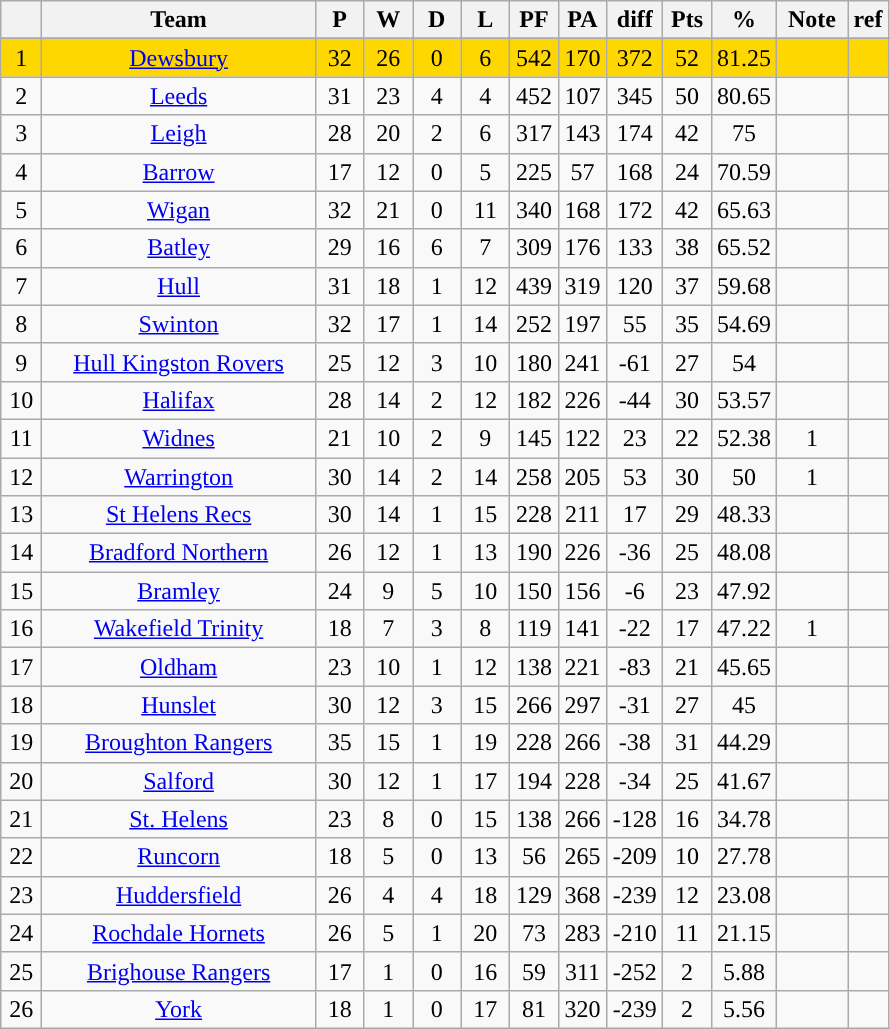<table class="wikitable" style="text-align:center;">
<tr>
<th width=20 abbr="Position"></th>
<th width=175>Team</th>
<th width=25 abbr="Played">P</th>
<th width=25 abbr="Won">W</th>
<th width=25 abbr="Drawn">D</th>
<th width=25 abbr="Lost">L</th>
<th width=25 abbr="Points for">PF</th>
<th width=25 abbr="Points against">PA</th>
<th width=30 abbr="Points difference">diff</th>
<th width=25 abbr="Points">Pts</th>
<th width=30 abbr=”Win Percentage”>%</th>
<th width=40 abbr="comments”">Note</th>
<th width=20 abbr=”Reference”>ref</th>
</tr>
<tr>
</tr>
<tr align=center style="background:#FFD700;">
<td>1</td>
<td><a href='#'>Dewsbury</a></td>
<td>32</td>
<td>26</td>
<td>0</td>
<td>6</td>
<td>542</td>
<td>170</td>
<td>372</td>
<td>52</td>
<td>81.25</td>
<td></td>
<td></td>
</tr>
<tr align=center style="background:">
<td>2</td>
<td><a href='#'>Leeds</a></td>
<td>31</td>
<td>23</td>
<td>4</td>
<td>4</td>
<td>452</td>
<td>107</td>
<td>345</td>
<td>50</td>
<td>80.65</td>
<td></td>
<td></td>
</tr>
<tr>
<td>3</td>
<td><a href='#'>Leigh</a></td>
<td>28</td>
<td>20</td>
<td>2</td>
<td>6</td>
<td>317</td>
<td>143</td>
<td>174</td>
<td>42</td>
<td>75</td>
<td></td>
<td></td>
</tr>
<tr>
<td>4</td>
<td><a href='#'>Barrow</a></td>
<td>17</td>
<td>12</td>
<td>0</td>
<td>5</td>
<td>225</td>
<td>57</td>
<td>168</td>
<td>24</td>
<td>70.59</td>
<td></td>
<td></td>
</tr>
<tr>
<td>5</td>
<td><a href='#'>Wigan</a></td>
<td>32</td>
<td>21</td>
<td>0</td>
<td>11</td>
<td>340</td>
<td>168</td>
<td>172</td>
<td>42</td>
<td>65.63</td>
<td></td>
<td></td>
</tr>
<tr>
<td>6</td>
<td><a href='#'>Batley</a></td>
<td>29</td>
<td>16</td>
<td>6</td>
<td>7</td>
<td>309</td>
<td>176</td>
<td>133</td>
<td>38</td>
<td>65.52</td>
<td></td>
<td></td>
</tr>
<tr>
<td>7</td>
<td><a href='#'>Hull</a></td>
<td>31</td>
<td>18</td>
<td>1</td>
<td>12</td>
<td>439</td>
<td>319</td>
<td>120</td>
<td>37</td>
<td>59.68</td>
<td></td>
<td></td>
</tr>
<tr>
<td>8</td>
<td><a href='#'>Swinton</a></td>
<td>32</td>
<td>17</td>
<td>1</td>
<td>14</td>
<td>252</td>
<td>197</td>
<td>55</td>
<td>35</td>
<td>54.69</td>
<td></td>
<td></td>
</tr>
<tr>
<td>9</td>
<td><a href='#'>Hull Kingston Rovers</a></td>
<td>25</td>
<td>12</td>
<td>3</td>
<td>10</td>
<td>180</td>
<td>241</td>
<td>-61</td>
<td>27</td>
<td>54</td>
<td></td>
<td></td>
</tr>
<tr>
<td>10</td>
<td><a href='#'>Halifax</a></td>
<td>28</td>
<td>14</td>
<td>2</td>
<td>12</td>
<td>182</td>
<td>226</td>
<td>-44</td>
<td>30</td>
<td>53.57</td>
<td></td>
<td></td>
</tr>
<tr>
<td>11</td>
<td><a href='#'>Widnes</a></td>
<td>21</td>
<td>10</td>
<td>2</td>
<td>9</td>
<td>145</td>
<td>122</td>
<td>23</td>
<td>22</td>
<td>52.38</td>
<td>1</td>
<td></td>
</tr>
<tr>
<td>12</td>
<td><a href='#'>Warrington</a></td>
<td>30</td>
<td>14</td>
<td>2</td>
<td>14</td>
<td>258</td>
<td>205</td>
<td>53</td>
<td>30</td>
<td>50</td>
<td>1</td>
<td></td>
</tr>
<tr>
<td>13</td>
<td><a href='#'>St Helens Recs</a></td>
<td>30</td>
<td>14</td>
<td>1</td>
<td>15</td>
<td>228</td>
<td>211</td>
<td>17</td>
<td>29</td>
<td>48.33</td>
<td></td>
<td></td>
</tr>
<tr>
<td>14</td>
<td><a href='#'>Bradford Northern</a></td>
<td>26</td>
<td>12</td>
<td>1</td>
<td>13</td>
<td>190</td>
<td>226</td>
<td>-36</td>
<td>25</td>
<td>48.08</td>
<td></td>
<td></td>
</tr>
<tr>
<td>15</td>
<td><a href='#'>Bramley</a></td>
<td>24</td>
<td>9</td>
<td>5</td>
<td>10</td>
<td>150</td>
<td>156</td>
<td>-6</td>
<td>23</td>
<td>47.92</td>
<td></td>
<td></td>
</tr>
<tr>
<td>16</td>
<td><a href='#'>Wakefield Trinity</a></td>
<td>18</td>
<td>7</td>
<td>3</td>
<td>8</td>
<td>119</td>
<td>141</td>
<td>-22</td>
<td>17</td>
<td>47.22</td>
<td>1</td>
<td></td>
</tr>
<tr>
<td>17</td>
<td><a href='#'>Oldham</a></td>
<td>23</td>
<td>10</td>
<td>1</td>
<td>12</td>
<td>138</td>
<td>221</td>
<td>-83</td>
<td>21</td>
<td>45.65</td>
<td></td>
<td></td>
</tr>
<tr>
<td>18</td>
<td><a href='#'>Hunslet</a></td>
<td>30</td>
<td>12</td>
<td>3</td>
<td>15</td>
<td>266</td>
<td>297</td>
<td>-31</td>
<td>27</td>
<td>45</td>
<td></td>
<td></td>
</tr>
<tr>
<td>19</td>
<td><a href='#'>Broughton Rangers</a></td>
<td>35</td>
<td>15</td>
<td>1</td>
<td>19</td>
<td>228</td>
<td>266</td>
<td>-38</td>
<td>31</td>
<td>44.29</td>
<td></td>
<td></td>
</tr>
<tr>
<td>20</td>
<td><a href='#'>Salford</a></td>
<td>30</td>
<td>12</td>
<td>1</td>
<td>17</td>
<td>194</td>
<td>228</td>
<td>-34</td>
<td>25</td>
<td>41.67</td>
<td></td>
<td></td>
</tr>
<tr>
<td>21</td>
<td><a href='#'>St. Helens</a></td>
<td>23</td>
<td>8</td>
<td>0</td>
<td>15</td>
<td>138</td>
<td>266</td>
<td>-128</td>
<td>16</td>
<td>34.78</td>
<td></td>
<td></td>
</tr>
<tr>
<td>22</td>
<td><a href='#'>Runcorn</a></td>
<td>18</td>
<td>5</td>
<td>0</td>
<td>13</td>
<td>56</td>
<td>265</td>
<td>-209</td>
<td>10</td>
<td>27.78</td>
<td></td>
<td></td>
</tr>
<tr>
<td>23</td>
<td><a href='#'>Huddersfield</a></td>
<td>26</td>
<td>4</td>
<td>4</td>
<td>18</td>
<td>129</td>
<td>368</td>
<td>-239</td>
<td>12</td>
<td>23.08</td>
<td></td>
<td></td>
</tr>
<tr>
<td>24</td>
<td><a href='#'>Rochdale Hornets</a></td>
<td>26</td>
<td>5</td>
<td>1</td>
<td>20</td>
<td>73</td>
<td>283</td>
<td>-210</td>
<td>11</td>
<td>21.15</td>
<td></td>
<td></td>
</tr>
<tr>
<td>25</td>
<td><a href='#'>Brighouse Rangers</a></td>
<td>17</td>
<td>1</td>
<td>0</td>
<td>16</td>
<td>59</td>
<td>311</td>
<td>-252</td>
<td>2</td>
<td>5.88</td>
<td></td>
<td></td>
</tr>
<tr>
<td>26</td>
<td><a href='#'>York</a></td>
<td>18</td>
<td>1</td>
<td>0</td>
<td>17</td>
<td>81</td>
<td>320</td>
<td>-239</td>
<td>2</td>
<td>5.56</td>
<td></td>
<td></td>
</tr>
</table>
